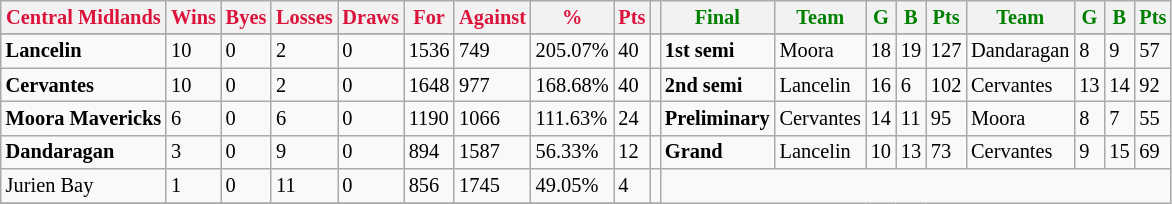<table style="font-size: 85%; text-align: left;" class="wikitable">
<tr>
<th style="color:crimson">Central Midlands</th>
<th style="color:crimson">Wins</th>
<th style="color:crimson">Byes</th>
<th style="color:crimson">Losses</th>
<th style="color:crimson">Draws</th>
<th style="color:crimson">For</th>
<th style="color:crimson">Against</th>
<th style="color:crimson">%</th>
<th style="color:crimson">Pts</th>
<th></th>
<th style="color:green">Final</th>
<th style="color:green">Team</th>
<th style="color:green">G</th>
<th style="color:green">B</th>
<th style="color:green">Pts</th>
<th style="color:green">Team</th>
<th style="color:green">G</th>
<th style="color:green">B</th>
<th style="color:green">Pts</th>
</tr>
<tr>
</tr>
<tr>
</tr>
<tr>
<td><strong>	Lancelin	</strong></td>
<td>10</td>
<td>0</td>
<td>2</td>
<td>0</td>
<td>1536</td>
<td>749</td>
<td>205.07%</td>
<td>40</td>
<td></td>
<td><strong>1st semi</strong></td>
<td>Moora</td>
<td>18</td>
<td>19</td>
<td>127</td>
<td>Dandaragan</td>
<td>8</td>
<td>9</td>
<td>57</td>
</tr>
<tr>
<td><strong>	Cervantes	</strong></td>
<td>10</td>
<td>0</td>
<td>2</td>
<td>0</td>
<td>1648</td>
<td>977</td>
<td>168.68%</td>
<td>40</td>
<td></td>
<td><strong>2nd semi</strong></td>
<td>Lancelin</td>
<td>16</td>
<td>6</td>
<td>102</td>
<td>Cervantes</td>
<td>13</td>
<td>14</td>
<td>92</td>
</tr>
<tr>
<td><strong>	Moora Mavericks	</strong></td>
<td>6</td>
<td>0</td>
<td>6</td>
<td>0</td>
<td>1190</td>
<td>1066</td>
<td>111.63%</td>
<td>24</td>
<td></td>
<td><strong>Preliminary</strong></td>
<td>Cervantes</td>
<td>14</td>
<td>11</td>
<td>95</td>
<td>Moora</td>
<td>8</td>
<td>7</td>
<td>55</td>
</tr>
<tr>
<td><strong>	Dandaragan	</strong></td>
<td>3</td>
<td>0</td>
<td>9</td>
<td>0</td>
<td>894</td>
<td>1587</td>
<td>56.33%</td>
<td>12</td>
<td></td>
<td><strong>Grand</strong></td>
<td>Lancelin</td>
<td>10</td>
<td>13</td>
<td>73</td>
<td>Cervantes</td>
<td>9</td>
<td>15</td>
<td>69</td>
</tr>
<tr>
<td>Jurien Bay</td>
<td>1</td>
<td>0</td>
<td>11</td>
<td>0</td>
<td>856</td>
<td>1745</td>
<td>49.05%</td>
<td>4</td>
<td></td>
</tr>
<tr>
</tr>
</table>
